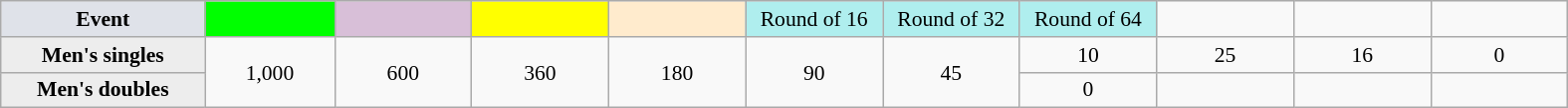<table class=wikitable style=font-size:90%;text-align:center>
<tr>
<td style="width:130px; background:#dfe2e9;"><strong>Event</strong></td>
<td style="width:80px; background:lime;"></td>
<td style="width:85px; background:thistle;"></td>
<td style="width:85px; background:#ff0;"></td>
<td style="width:85px; background:#ffebcd;"></td>
<td style="width:85px; background:#afeeee;">Round of 16</td>
<td style="width:85px; background:#afeeee;">Round of 32</td>
<td style="width:85px; background:#afeeee;">Round of 64</td>
<td width=85></td>
<td width=85></td>
<td width=85></td>
</tr>
<tr>
<th style="background:#ededed;">Men's singles</th>
<td rowspan=2>1,000</td>
<td rowspan=2>600</td>
<td rowspan=2>360</td>
<td rowspan=2>180</td>
<td rowspan=2>90</td>
<td rowspan=2>45</td>
<td>10</td>
<td>25</td>
<td>16</td>
<td>0</td>
</tr>
<tr>
<th style="background:#ededed;">Men's doubles</th>
<td>0</td>
<td></td>
<td></td>
<td></td>
</tr>
</table>
